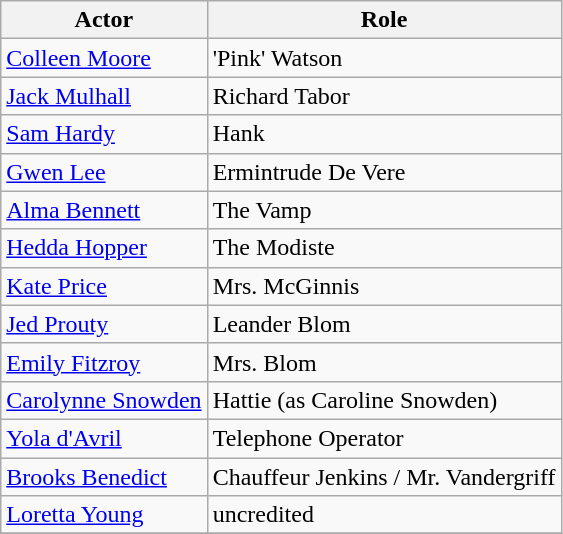<table class="wikitable">
<tr>
<th>Actor</th>
<th>Role</th>
</tr>
<tr>
<td><a href='#'>Colleen Moore</a></td>
<td>'Pink' Watson</td>
</tr>
<tr>
<td><a href='#'>Jack Mulhall</a></td>
<td>Richard Tabor</td>
</tr>
<tr>
<td><a href='#'>Sam Hardy</a></td>
<td>Hank</td>
</tr>
<tr>
<td><a href='#'>Gwen Lee</a></td>
<td>Ermintrude De Vere</td>
</tr>
<tr>
<td><a href='#'>Alma Bennett</a></td>
<td>The Vamp</td>
</tr>
<tr>
<td><a href='#'>Hedda Hopper</a></td>
<td>The Modiste</td>
</tr>
<tr>
<td><a href='#'>Kate Price</a></td>
<td>Mrs. McGinnis</td>
</tr>
<tr>
<td><a href='#'>Jed Prouty</a></td>
<td>Leander Blom</td>
</tr>
<tr>
<td><a href='#'>Emily Fitzroy</a></td>
<td>Mrs. Blom</td>
</tr>
<tr>
<td><a href='#'>Carolynne Snowden</a></td>
<td>Hattie (as Caroline Snowden)</td>
</tr>
<tr>
<td><a href='#'>Yola d'Avril</a></td>
<td>Telephone Operator</td>
</tr>
<tr>
<td><a href='#'>Brooks Benedict</a></td>
<td>Chauffeur Jenkins / Mr. Vandergriff</td>
</tr>
<tr>
<td><a href='#'>Loretta Young</a></td>
<td>uncredited</td>
</tr>
<tr>
</tr>
</table>
